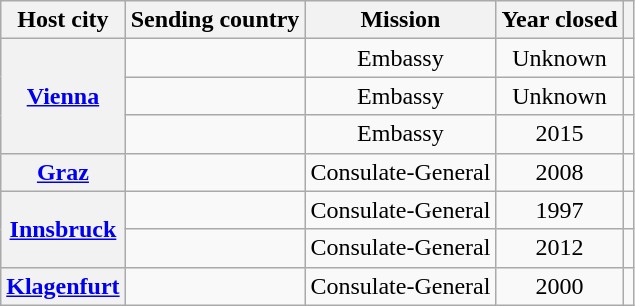<table class="wikitable plainrowheaders">
<tr>
<th scope="col">Host city</th>
<th scope="col">Sending country</th>
<th scope="col">Mission</th>
<th scope="col">Year closed</th>
<th scope="col"></th>
</tr>
<tr>
<th rowspan="3"><a href='#'>Vienna</a></th>
<td></td>
<td style="text-align:center;">Embassy</td>
<td style="text-align:center;">Unknown</td>
<td style="text-align:center;"></td>
</tr>
<tr>
<td></td>
<td style="text-align:center;">Embassy</td>
<td style="text-align:center;">Unknown</td>
<td style="text-align:center;"></td>
</tr>
<tr>
<td></td>
<td style="text-align:center;">Embassy</td>
<td style="text-align:center;">2015</td>
<td style="text-align:center;"></td>
</tr>
<tr>
<th><a href='#'>Graz</a></th>
<td></td>
<td style="text-align:center;">Consulate-General</td>
<td style="text-align:center;">2008</td>
<td style="text-align:center;"></td>
</tr>
<tr>
<th rowspan="2"><a href='#'>Innsbruck</a></th>
<td></td>
<td style="text-align:center;">Consulate-General</td>
<td style="text-align:center;">1997</td>
<td style="text-align:center;"></td>
</tr>
<tr>
<td></td>
<td style="text-align:center;">Consulate-General</td>
<td style="text-align:center;">2012</td>
<td style="text-align:center;"></td>
</tr>
<tr>
<th><a href='#'>Klagenfurt</a></th>
<td></td>
<td style="text-align:center;">Consulate-General</td>
<td style="text-align:center;">2000</td>
<td style="text-align:center;"></td>
</tr>
</table>
